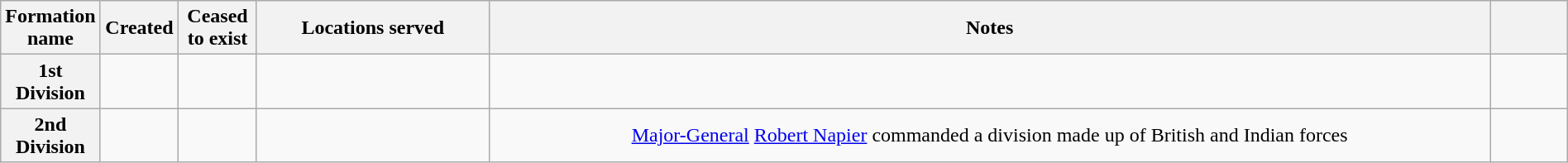<table class="wikitable sortable plainrowheaders" style="text-align: left; border-spacing: 2px; border: 1px solid darkgray; width: 100%;">
<tr>
<th width="5%" scope="col">Formation name</th>
<th width=5% scope="col">Created</th>
<th width=5% scope="col">Ceased to exist</th>
<th class=unsortable width=15% scope="col">Locations served</th>
<th class=unsortable width=65% scope="col">Notes</th>
<th class=unsortable width=5% scope="col"></th>
</tr>
<tr>
<th scope="row" style="text-align:center;">1st Division</th>
<td align="center"></td>
<td align="center"></td>
<td align="center"></td>
<td align="center"></td>
<td align="center"></td>
</tr>
<tr>
<th scope="row" style="text-align:center;">2nd Division</th>
<td align="center"></td>
<td align="center"></td>
<td align="center"></td>
<td align="center"><a href='#'>Major-General</a> <a href='#'>Robert Napier</a> commanded a division made up of British and Indian forces</td>
<td align="center"></td>
</tr>
</table>
